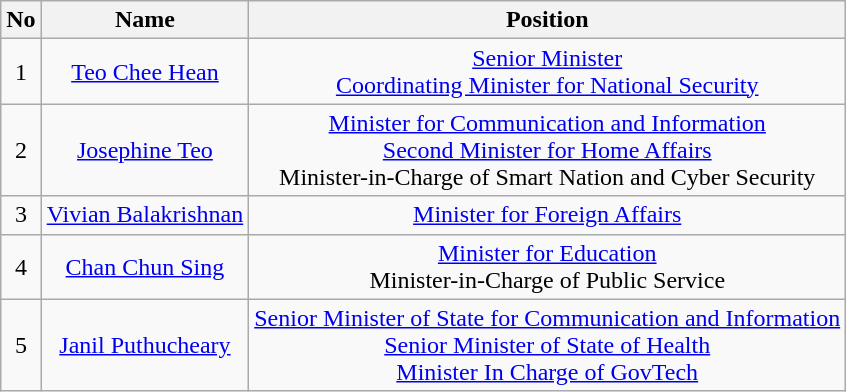<table class="wikitable" style="text-align:center;">
<tr>
<th>No</th>
<th>Name</th>
<th>Position</th>
</tr>
<tr>
<td>1</td>
<td><a href='#'>Teo Chee Hean</a></td>
<td><a href='#'>Senior Minister</a><br><a href='#'>Coordinating Minister for National Security</a></td>
</tr>
<tr>
<td>2</td>
<td><a href='#'>Josephine Teo</a></td>
<td><a href='#'>Minister for Communication and Information</a><br><a href='#'>Second Minister for Home Affairs</a> <br> Minister-in-Charge of Smart Nation and Cyber Security</td>
</tr>
<tr>
<td>3</td>
<td><a href='#'>Vivian Balakrishnan</a></td>
<td><a href='#'>Minister for Foreign Affairs</a></td>
</tr>
<tr>
<td>4</td>
<td><a href='#'>Chan Chun Sing</a></td>
<td><a href='#'>Minister for Education</a> <br> Minister-in-Charge of Public Service</td>
</tr>
<tr>
<td>5</td>
<td><a href='#'>Janil Puthucheary</a></td>
<td><a href='#'>Senior Minister of State for Communication and Information</a> <br> <a href='#'>Senior Minister of State of Health</a><br> <a href='#'>Minister In Charge of GovTech</a></td>
</tr>
</table>
